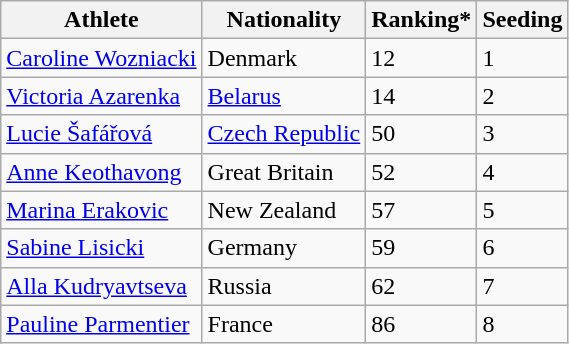<table class="wikitable" border="1">
<tr>
<th>Athlete</th>
<th>Nationality</th>
<th>Ranking*</th>
<th>Seeding</th>
</tr>
<tr>
<td><a href='#'>Caroline Wozniacki</a></td>
<td> Denmark</td>
<td>12</td>
<td>1</td>
</tr>
<tr>
<td><a href='#'>Victoria Azarenka</a></td>
<td> <a href='#'>Belarus</a></td>
<td>14</td>
<td>2</td>
</tr>
<tr>
<td><a href='#'>Lucie Šafářová</a></td>
<td> <a href='#'>Czech Republic</a></td>
<td>50</td>
<td>3</td>
</tr>
<tr>
<td><a href='#'>Anne Keothavong</a></td>
<td> Great Britain</td>
<td>52</td>
<td>4</td>
</tr>
<tr>
<td><a href='#'>Marina Erakovic</a></td>
<td> New Zealand</td>
<td>57</td>
<td>5</td>
</tr>
<tr>
<td><a href='#'>Sabine Lisicki</a></td>
<td> Germany</td>
<td>59</td>
<td>6</td>
</tr>
<tr>
<td><a href='#'>Alla Kudryavtseva</a></td>
<td> Russia</td>
<td>62</td>
<td>7</td>
</tr>
<tr>
<td><a href='#'>Pauline Parmentier</a></td>
<td> France</td>
<td>86</td>
<td>8</td>
</tr>
</table>
